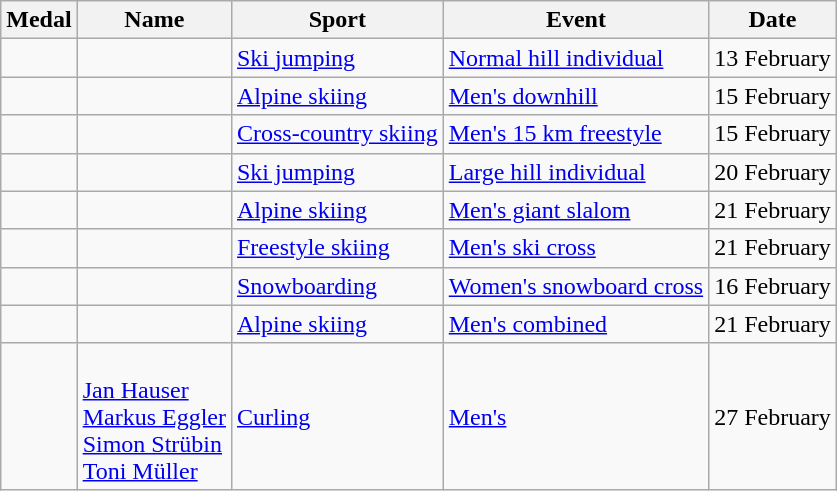<table class="wikitable sortable" style="font-size:100%">
<tr>
<th>Medal</th>
<th>Name</th>
<th>Sport</th>
<th>Event</th>
<th>Date</th>
</tr>
<tr>
<td></td>
<td></td>
<td><a href='#'>Ski jumping</a></td>
<td><a href='#'>Normal hill individual</a></td>
<td>13 February</td>
</tr>
<tr>
<td></td>
<td></td>
<td><a href='#'>Alpine skiing</a></td>
<td><a href='#'>Men's downhill</a></td>
<td>15 February</td>
</tr>
<tr>
<td></td>
<td></td>
<td><a href='#'>Cross-country skiing</a></td>
<td><a href='#'>Men's 15 km freestyle</a></td>
<td>15 February</td>
</tr>
<tr>
<td></td>
<td></td>
<td><a href='#'>Ski jumping</a></td>
<td><a href='#'>Large hill individual</a></td>
<td>20 February</td>
</tr>
<tr>
<td></td>
<td></td>
<td><a href='#'>Alpine skiing</a></td>
<td><a href='#'>Men's giant slalom</a></td>
<td>21 February</td>
</tr>
<tr>
<td></td>
<td></td>
<td><a href='#'>Freestyle skiing</a></td>
<td><a href='#'>Men's ski cross</a></td>
<td>21 February</td>
</tr>
<tr>
<td></td>
<td></td>
<td><a href='#'>Snowboarding</a></td>
<td><a href='#'>Women's snowboard cross</a></td>
<td>16 February</td>
</tr>
<tr>
<td></td>
<td></td>
<td><a href='#'>Alpine skiing</a></td>
<td><a href='#'>Men's combined</a></td>
<td>21 February</td>
</tr>
<tr>
<td></td>
<td><br><a href='#'>Jan Hauser</a><br><a href='#'>Markus Eggler</a><br><a href='#'>Simon Strübin</a><br><a href='#'>Toni Müller</a></td>
<td><a href='#'>Curling</a></td>
<td><a href='#'>Men's</a></td>
<td>27 February</td>
</tr>
</table>
